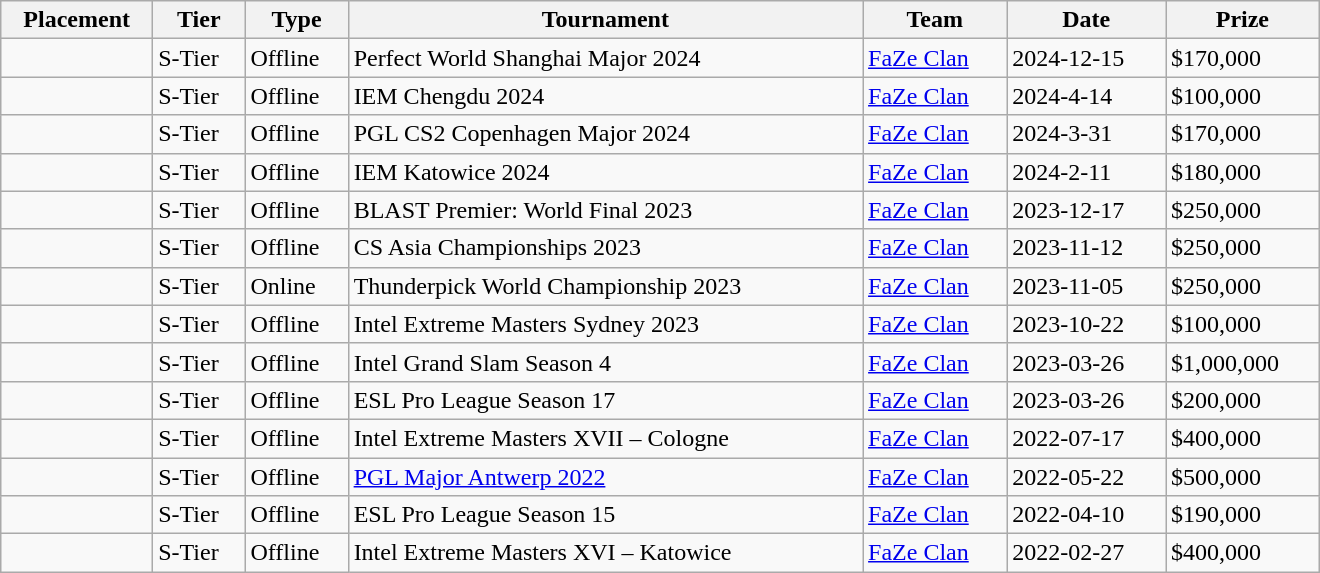<table class="wikitable" width="880">
<tr>
<th>Placement</th>
<th>Tier</th>
<th>Type</th>
<th>Tournament</th>
<th>Team</th>
<th>Date</th>
<th>Prize</th>
</tr>
<tr>
<td></td>
<td>S-Tier</td>
<td>Offline</td>
<td>Perfect World Shanghai Major 2024</td>
<td><a href='#'>FaZe Clan</a></td>
<td>2024-12-15</td>
<td>$170,000</td>
</tr>
<tr>
<td></td>
<td>S-Tier</td>
<td>Offline</td>
<td>IEM Chengdu 2024</td>
<td><a href='#'>FaZe Clan</a></td>
<td>2024-4-14</td>
<td>$100,000</td>
</tr>
<tr>
<td></td>
<td>S-Tier</td>
<td>Offline</td>
<td>PGL CS2 Copenhagen Major 2024</td>
<td><a href='#'>FaZe Clan</a></td>
<td>2024-3-31</td>
<td>$170,000</td>
</tr>
<tr>
<td></td>
<td>S-Tier</td>
<td>Offline</td>
<td>IEM Katowice 2024</td>
<td><a href='#'>FaZe Clan</a></td>
<td>2024-2-11</td>
<td>$180,000</td>
</tr>
<tr>
<td></td>
<td>S-Tier</td>
<td>Offline</td>
<td>BLAST Premier: World Final 2023</td>
<td><a href='#'>FaZe Clan</a></td>
<td>2023-12-17</td>
<td>$250,000</td>
</tr>
<tr>
<td></td>
<td>S-Tier</td>
<td>Offline</td>
<td>CS Asia Championships 2023</td>
<td><a href='#'>FaZe Clan</a></td>
<td>2023-11-12</td>
<td>$250,000</td>
</tr>
<tr>
<td></td>
<td>S-Tier</td>
<td>Online</td>
<td>Thunderpick World Championship 2023</td>
<td><a href='#'>FaZe Clan</a></td>
<td>2023-11-05</td>
<td>$250,000</td>
</tr>
<tr>
<td></td>
<td>S-Tier</td>
<td>Offline</td>
<td>Intel Extreme Masters Sydney 2023</td>
<td><a href='#'>FaZe Clan</a></td>
<td>2023-10-22</td>
<td>$100,000</td>
</tr>
<tr>
<td></td>
<td>S-Tier</td>
<td>Offline</td>
<td>Intel Grand Slam Season 4</td>
<td><a href='#'>FaZe Clan</a></td>
<td>2023-03-26</td>
<td>$1,000,000</td>
</tr>
<tr>
<td></td>
<td>S-Tier</td>
<td>Offline</td>
<td>ESL Pro League Season 17</td>
<td><a href='#'>FaZe Clan</a></td>
<td>2023-03-26</td>
<td>$200,000</td>
</tr>
<tr>
<td></td>
<td>S-Tier</td>
<td>Offline</td>
<td>Intel Extreme Masters XVII – Cologne</td>
<td><a href='#'>FaZe Clan</a></td>
<td>2022-07-17</td>
<td>$400,000</td>
</tr>
<tr>
<td></td>
<td>S-Tier</td>
<td>Offline</td>
<td><a href='#'>PGL Major Antwerp 2022</a></td>
<td><a href='#'>FaZe Clan</a></td>
<td>2022-05-22</td>
<td>$500,000</td>
</tr>
<tr>
<td></td>
<td>S-Tier</td>
<td>Offline</td>
<td>ESL Pro League Season 15</td>
<td><a href='#'>FaZe Clan</a></td>
<td>2022-04-10</td>
<td>$190,000</td>
</tr>
<tr>
<td></td>
<td>S-Tier</td>
<td>Offline</td>
<td>Intel Extreme Masters XVI – Katowice</td>
<td><a href='#'>FaZe Clan</a></td>
<td>2022-02-27</td>
<td>$400,000</td>
</tr>
</table>
